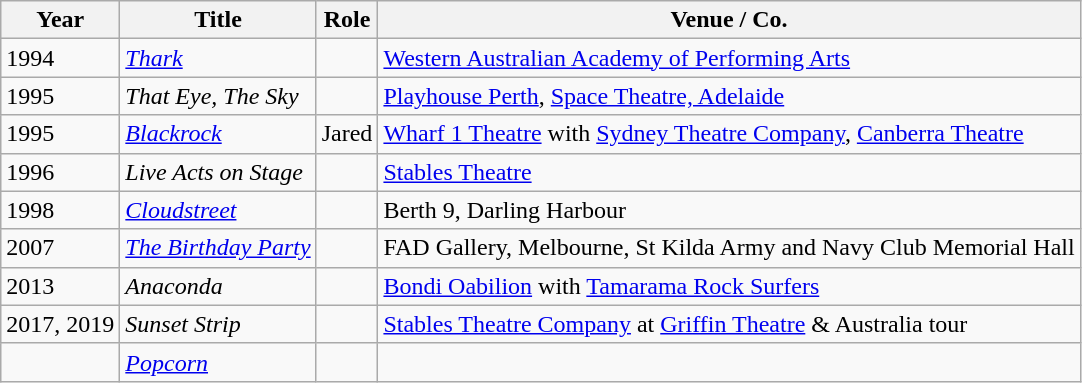<table class="wikitable">
<tr>
<th>Year</th>
<th>Title</th>
<th>Role</th>
<th>Venue / Co.</th>
</tr>
<tr>
<td>1994</td>
<td><em><a href='#'>Thark</a></em></td>
<td></td>
<td><a href='#'>Western Australian Academy of Performing Arts</a></td>
</tr>
<tr>
<td>1995</td>
<td><em>That Eye, The Sky</em></td>
<td></td>
<td><a href='#'>Playhouse Perth</a>, <a href='#'>Space Theatre, Adelaide</a></td>
</tr>
<tr>
<td>1995</td>
<td><em><a href='#'>Blackrock</a></em></td>
<td>Jared</td>
<td><a href='#'>Wharf 1 Theatre</a> with <a href='#'>Sydney Theatre Company</a>, <a href='#'>Canberra Theatre</a></td>
</tr>
<tr>
<td>1996</td>
<td><em>Live Acts on Stage</em></td>
<td></td>
<td><a href='#'>Stables Theatre</a></td>
</tr>
<tr>
<td>1998</td>
<td><em><a href='#'>Cloudstreet</a></em></td>
<td></td>
<td>Berth 9, Darling Harbour</td>
</tr>
<tr>
<td>2007</td>
<td><em><a href='#'>The Birthday Party</a></em></td>
<td></td>
<td>FAD Gallery, Melbourne, St Kilda Army and Navy Club Memorial Hall</td>
</tr>
<tr>
<td>2013</td>
<td><em>Anaconda</em></td>
<td></td>
<td><a href='#'>Bondi Oabilion</a> with <a href='#'>Tamarama Rock Surfers</a></td>
</tr>
<tr>
<td>2017, 2019</td>
<td><em>Sunset Strip</em></td>
<td></td>
<td><a href='#'>Stables Theatre Company</a> at <a href='#'>Griffin Theatre</a> & Australia tour</td>
</tr>
<tr>
<td></td>
<td><em><a href='#'>Popcorn</a></em></td>
<td></td>
<td></td>
</tr>
</table>
